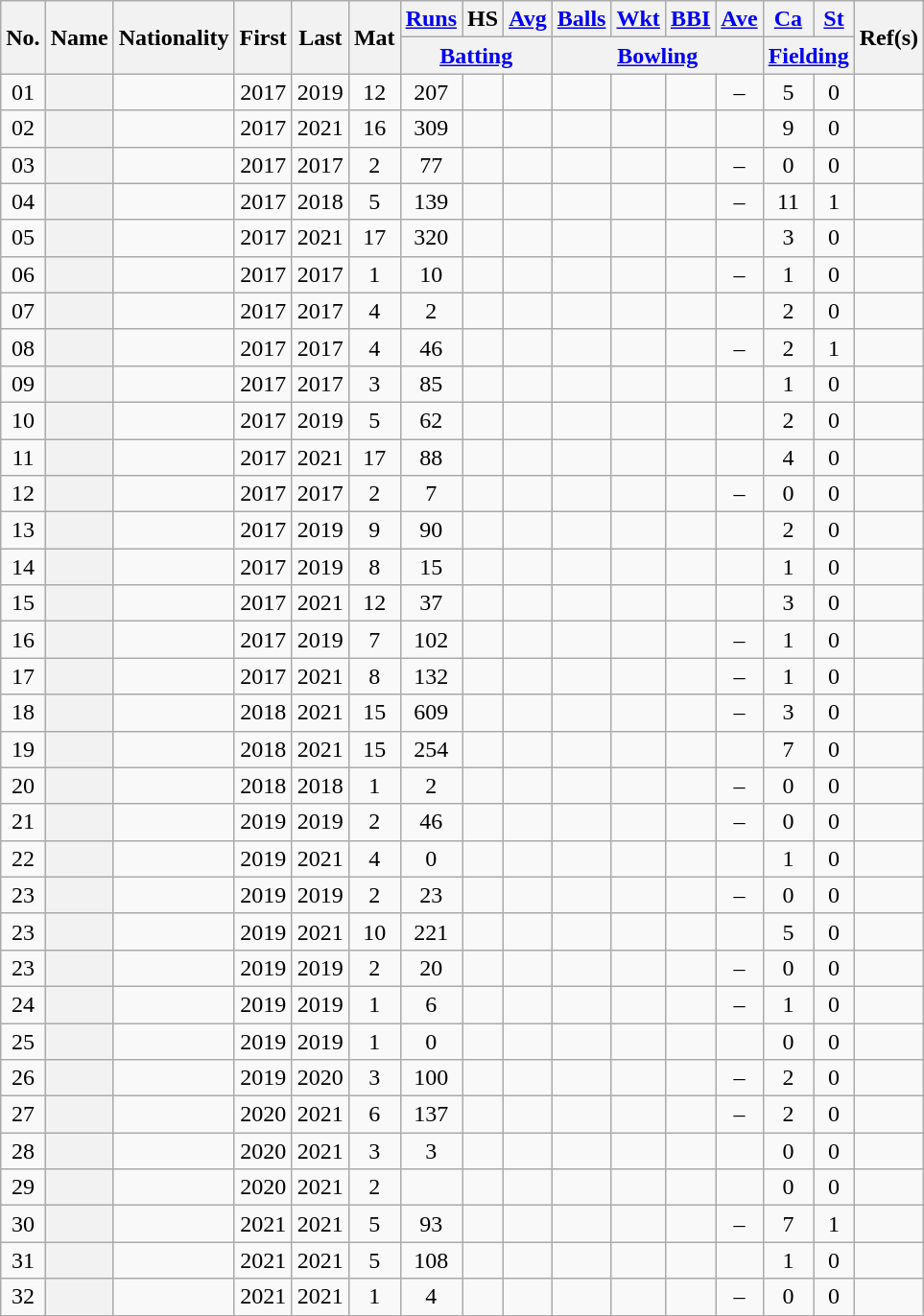<table class="wikitable sortable plainrowheaders">
<tr align="center">
<th scope="col" rowspan="2">No.</th>
<th scope="col" rowspan="2">Name</th>
<th scope="col" rowspan="2">Nationality</th>
<th scope="col" rowspan="2">First</th>
<th scope="col" rowspan="2">Last</th>
<th scope="col" rowspan="2">Mat</th>
<th scope="col"><a href='#'>Runs</a></th>
<th scope="col">HS</th>
<th scope="col"><a href='#'>Avg</a></th>
<th scope="col"><a href='#'>Balls</a></th>
<th scope="col"><a href='#'>Wkt</a></th>
<th scope="col"><a href='#'>BBI</a></th>
<th scope="col"><a href='#'>Ave</a></th>
<th scope="col"><a href='#'>Ca</a></th>
<th scope="col"><a href='#'>St</a></th>
<th scope="col" rowspan=2 class="unsortable">Ref(s)</th>
</tr>
<tr class="unsortable">
<th scope="col" colspan=3><a href='#'>Batting</a></th>
<th scope="col" colspan=4><a href='#'>Bowling</a></th>
<th scope="col" colspan=2><a href='#'>Fielding</a></th>
</tr>
<tr align="center">
<td><span>0</span>1</td>
<th scope="row"></th>
<td></td>
<td>2017</td>
<td>2019</td>
<td>12</td>
<td>207</td>
<td></td>
<td></td>
<td></td>
<td></td>
<td></td>
<td>–</td>
<td>5</td>
<td>0</td>
<td></td>
</tr>
<tr align="center">
<td><span>0</span>2</td>
<th scope="row"></th>
<td></td>
<td>2017</td>
<td>2021</td>
<td>16</td>
<td>309</td>
<td></td>
<td></td>
<td></td>
<td></td>
<td></td>
<td></td>
<td>9</td>
<td>0</td>
<td></td>
</tr>
<tr align="center">
<td><span>0</span>3</td>
<th scope="row"></th>
<td></td>
<td>2017</td>
<td>2017</td>
<td>2</td>
<td>77</td>
<td></td>
<td></td>
<td></td>
<td></td>
<td></td>
<td>–</td>
<td>0</td>
<td>0</td>
<td></td>
</tr>
<tr align="center">
<td><span>0</span>4</td>
<th scope="row"> </th>
<td></td>
<td>2017</td>
<td>2018</td>
<td>5</td>
<td>139</td>
<td></td>
<td></td>
<td></td>
<td></td>
<td></td>
<td>–</td>
<td>11</td>
<td>1</td>
<td></td>
</tr>
<tr align="center">
<td><span>0</span>5</td>
<th scope="row"></th>
<td></td>
<td>2017</td>
<td>2021</td>
<td>17</td>
<td>320</td>
<td></td>
<td></td>
<td></td>
<td></td>
<td></td>
<td></td>
<td>3</td>
<td>0</td>
<td></td>
</tr>
<tr align="center">
<td><span>0</span>6</td>
<th scope="row"></th>
<td></td>
<td>2017</td>
<td>2017</td>
<td>1</td>
<td>10</td>
<td></td>
<td></td>
<td></td>
<td></td>
<td></td>
<td>–</td>
<td>1</td>
<td>0</td>
<td></td>
</tr>
<tr align="center">
<td><span>0</span>7</td>
<th scope="row"></th>
<td></td>
<td>2017</td>
<td>2017</td>
<td>4</td>
<td>2</td>
<td></td>
<td></td>
<td></td>
<td></td>
<td></td>
<td></td>
<td>2</td>
<td>0</td>
<td></td>
</tr>
<tr align="center">
<td><span>0</span>8</td>
<th scope="row"> </th>
<td></td>
<td>2017</td>
<td>2017</td>
<td>4</td>
<td>46</td>
<td></td>
<td></td>
<td></td>
<td></td>
<td></td>
<td>–</td>
<td>2</td>
<td>1</td>
<td></td>
</tr>
<tr align="center">
<td><span>0</span>9</td>
<th scope="row"></th>
<td></td>
<td>2017</td>
<td>2017</td>
<td>3</td>
<td>85</td>
<td></td>
<td></td>
<td></td>
<td></td>
<td></td>
<td></td>
<td>1</td>
<td>0</td>
<td></td>
</tr>
<tr align="center">
<td>10</td>
<th scope="row"></th>
<td></td>
<td>2017</td>
<td>2019</td>
<td>5</td>
<td>62</td>
<td></td>
<td></td>
<td></td>
<td></td>
<td></td>
<td></td>
<td>2</td>
<td>0</td>
<td></td>
</tr>
<tr align="center">
<td>11</td>
<th scope="row"></th>
<td></td>
<td>2017</td>
<td>2021</td>
<td>17</td>
<td>88</td>
<td></td>
<td></td>
<td></td>
<td></td>
<td></td>
<td></td>
<td>4</td>
<td>0</td>
<td></td>
</tr>
<tr align="center">
<td>12</td>
<th scope="row"></th>
<td></td>
<td>2017</td>
<td>2017</td>
<td>2</td>
<td>7</td>
<td></td>
<td></td>
<td></td>
<td></td>
<td></td>
<td>–</td>
<td>0</td>
<td>0</td>
<td></td>
</tr>
<tr align="center">
<td>13</td>
<th scope="row"></th>
<td></td>
<td>2017</td>
<td>2019</td>
<td>9</td>
<td>90</td>
<td></td>
<td></td>
<td></td>
<td></td>
<td></td>
<td></td>
<td>2</td>
<td>0</td>
<td></td>
</tr>
<tr align="center">
<td>14</td>
<th scope="row"></th>
<td></td>
<td>2017</td>
<td>2019</td>
<td>8</td>
<td>15</td>
<td></td>
<td></td>
<td></td>
<td></td>
<td></td>
<td></td>
<td>1</td>
<td>0</td>
<td></td>
</tr>
<tr align="center">
<td>15</td>
<th scope="row"></th>
<td></td>
<td>2017</td>
<td>2021</td>
<td>12</td>
<td>37</td>
<td></td>
<td></td>
<td></td>
<td></td>
<td></td>
<td></td>
<td>3</td>
<td>0</td>
<td></td>
</tr>
<tr align="center">
<td>16</td>
<th scope="row"></th>
<td></td>
<td>2017</td>
<td>2019</td>
<td>7</td>
<td>102</td>
<td></td>
<td></td>
<td></td>
<td></td>
<td></td>
<td>–</td>
<td>1</td>
<td>0</td>
<td></td>
</tr>
<tr align="center">
<td>17</td>
<th scope="row"></th>
<td></td>
<td>2017</td>
<td>2021</td>
<td>8</td>
<td>132</td>
<td></td>
<td></td>
<td></td>
<td></td>
<td></td>
<td>–</td>
<td>1</td>
<td>0</td>
<td></td>
</tr>
<tr align="center">
<td>18</td>
<th scope="row"></th>
<td></td>
<td>2018</td>
<td>2021</td>
<td>15</td>
<td>609</td>
<td></td>
<td></td>
<td></td>
<td></td>
<td></td>
<td>–</td>
<td>3</td>
<td>0</td>
<td></td>
</tr>
<tr align="center">
<td>19</td>
<th scope="row"></th>
<td></td>
<td>2018</td>
<td>2021</td>
<td>15</td>
<td>254</td>
<td></td>
<td></td>
<td></td>
<td></td>
<td></td>
<td></td>
<td>7</td>
<td>0</td>
<td></td>
</tr>
<tr align="center">
<td>20</td>
<th scope="row"></th>
<td></td>
<td>2018</td>
<td>2018</td>
<td>1</td>
<td>2</td>
<td></td>
<td></td>
<td></td>
<td></td>
<td></td>
<td>–</td>
<td>0</td>
<td>0</td>
<td></td>
</tr>
<tr align="center">
<td>21</td>
<th scope="row"> </th>
<td></td>
<td>2019</td>
<td>2019</td>
<td>2</td>
<td>46</td>
<td></td>
<td></td>
<td></td>
<td></td>
<td></td>
<td>–</td>
<td>0</td>
<td>0</td>
<td></td>
</tr>
<tr align="center">
<td>22</td>
<th scope="row"></th>
<td></td>
<td>2019</td>
<td>2021</td>
<td>4</td>
<td>0</td>
<td></td>
<td></td>
<td></td>
<td></td>
<td></td>
<td></td>
<td>1</td>
<td>0</td>
<td></td>
</tr>
<tr align="center">
<td>23</td>
<th scope="row"></th>
<td></td>
<td>2019</td>
<td>2019</td>
<td>2</td>
<td>23</td>
<td></td>
<td></td>
<td></td>
<td></td>
<td></td>
<td>–</td>
<td>0</td>
<td>0</td>
<td></td>
</tr>
<tr align="center">
<td>23</td>
<th scope="row"></th>
<td></td>
<td>2019</td>
<td>2021</td>
<td>10</td>
<td>221</td>
<td></td>
<td></td>
<td></td>
<td></td>
<td></td>
<td></td>
<td>5</td>
<td>0</td>
<td></td>
</tr>
<tr align="center">
<td>23</td>
<th scope="row"> </th>
<td></td>
<td>2019</td>
<td>2019</td>
<td>2</td>
<td>20</td>
<td></td>
<td></td>
<td></td>
<td></td>
<td></td>
<td>–</td>
<td>0</td>
<td>0</td>
<td></td>
</tr>
<tr align="center">
<td>24</td>
<th scope="row"></th>
<td></td>
<td>2019</td>
<td>2019</td>
<td>1</td>
<td>6</td>
<td></td>
<td></td>
<td></td>
<td></td>
<td></td>
<td>–</td>
<td>1</td>
<td>0</td>
<td></td>
</tr>
<tr align="center">
<td>25</td>
<th scope="row"></th>
<td></td>
<td>2019</td>
<td>2019</td>
<td>1</td>
<td>0</td>
<td></td>
<td></td>
<td></td>
<td></td>
<td></td>
<td></td>
<td>0</td>
<td>0</td>
<td></td>
</tr>
<tr align="center">
<td>26</td>
<th scope="row"> </th>
<td></td>
<td>2019</td>
<td>2020</td>
<td>3</td>
<td>100</td>
<td></td>
<td></td>
<td></td>
<td></td>
<td></td>
<td>–</td>
<td>2</td>
<td>0</td>
<td></td>
</tr>
<tr align="center">
<td>27</td>
<th scope="row"></th>
<td></td>
<td>2020</td>
<td>2021</td>
<td>6</td>
<td>137</td>
<td></td>
<td></td>
<td></td>
<td></td>
<td></td>
<td>–</td>
<td>2</td>
<td>0</td>
<td></td>
</tr>
<tr align="center">
<td>28</td>
<th scope="row"></th>
<td></td>
<td>2020</td>
<td>2021</td>
<td>3</td>
<td>3</td>
<td></td>
<td></td>
<td></td>
<td></td>
<td></td>
<td></td>
<td>0</td>
<td>0</td>
<td></td>
</tr>
<tr align="center">
<td>29</td>
<th scope="row"></th>
<td></td>
<td>2020</td>
<td>2021</td>
<td>2</td>
<td></td>
<td></td>
<td></td>
<td></td>
<td></td>
<td></td>
<td></td>
<td>0</td>
<td>0</td>
<td></td>
</tr>
<tr align="center">
<td>30</td>
<th scope="row"> </th>
<td></td>
<td>2021</td>
<td>2021</td>
<td>5</td>
<td>93</td>
<td></td>
<td></td>
<td></td>
<td></td>
<td></td>
<td>–</td>
<td>7</td>
<td>1</td>
<td></td>
</tr>
<tr align="center">
<td>31</td>
<th scope="row"></th>
<td></td>
<td>2021</td>
<td>2021</td>
<td>5</td>
<td>108</td>
<td></td>
<td></td>
<td></td>
<td></td>
<td></td>
<td></td>
<td>1</td>
<td>0</td>
<td></td>
</tr>
<tr align="center">
<td>32</td>
<th scope="row"></th>
<td></td>
<td>2021</td>
<td>2021</td>
<td>1</td>
<td>4</td>
<td></td>
<td></td>
<td></td>
<td></td>
<td></td>
<td>–</td>
<td>0</td>
<td>0</td>
<td></td>
</tr>
</table>
